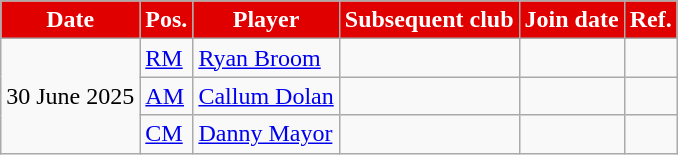<table class="wikitable plainrowheaders sortable">
<tr>
<th style="background:#E00000;color:white">Date</th>
<th style="background:#E00000;color:white">Pos.</th>
<th style="background:#E00000;color:white">Player</th>
<th style="background:#E00000;color:white">Subsequent club</th>
<th style="background:#E00000;color:white">Join date</th>
<th style="background:#E00000;color:white">Ref.</th>
</tr>
<tr>
<td rowspan="3">30 June 2025</td>
<td><a href='#'>RM</a></td>
<td> <a href='#'>Ryan Broom</a></td>
<td></td>
<td></td>
<td></td>
</tr>
<tr>
<td><a href='#'>AM</a></td>
<td> <a href='#'>Callum Dolan</a></td>
<td></td>
<td></td>
<td></td>
</tr>
<tr>
<td><a href='#'>CM</a></td>
<td> <a href='#'>Danny Mayor</a></td>
<td></td>
<td></td>
<td></td>
</tr>
</table>
